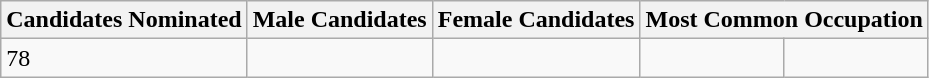<table class="wikitable">
<tr>
<th>Candidates Nominated</th>
<th>Male Candidates</th>
<th>Female Candidates</th>
<th colspan="2">Most Common Occupation</th>
</tr>
<tr>
<td>78</td>
<td></td>
<td></td>
<td></td>
<td></td>
</tr>
</table>
